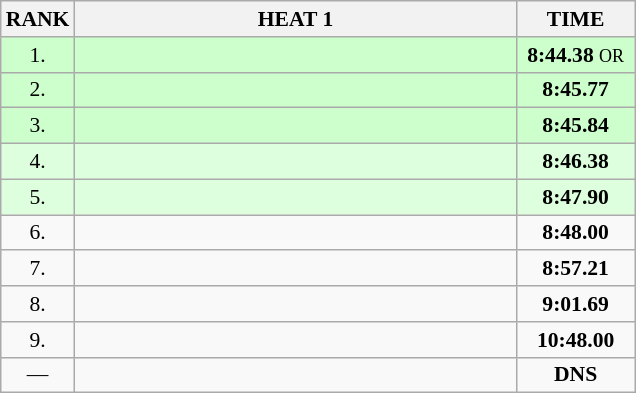<table class="wikitable" style="border-collapse: collapse; font-size: 90%;">
<tr>
<th>RANK</th>
<th style="width: 20em">HEAT 1</th>
<th style="width: 5em">TIME</th>
</tr>
<tr style="background:#ccffcc;">
<td align="center">1.</td>
<td></td>
<td align="center"><strong>8:44.38</strong> <small>OR</small></td>
</tr>
<tr style="background:#ccffcc;">
<td align="center">2.</td>
<td></td>
<td align="center"><strong>8:45.77</strong></td>
</tr>
<tr style="background:#ccffcc;">
<td align="center">3.</td>
<td></td>
<td align="center"><strong>8:45.84</strong></td>
</tr>
<tr style="background:#ddffdd;">
<td align="center">4.</td>
<td></td>
<td align="center"><strong>8:46.38</strong></td>
</tr>
<tr style="background:#ddffdd;">
<td align="center">5.</td>
<td></td>
<td align="center"><strong>8:47.90</strong></td>
</tr>
<tr>
<td align="center">6.</td>
<td></td>
<td align="center"><strong>8:48.00</strong></td>
</tr>
<tr>
<td align="center">7.</td>
<td></td>
<td align="center"><strong>8:57.21</strong></td>
</tr>
<tr>
<td align="center">8.</td>
<td></td>
<td align="center"><strong>9:01.69</strong></td>
</tr>
<tr>
<td align="center">9.</td>
<td></td>
<td align="center"><strong>10:48.00</strong></td>
</tr>
<tr>
<td align="center">—</td>
<td></td>
<td align="center"><strong>DNS</strong></td>
</tr>
</table>
